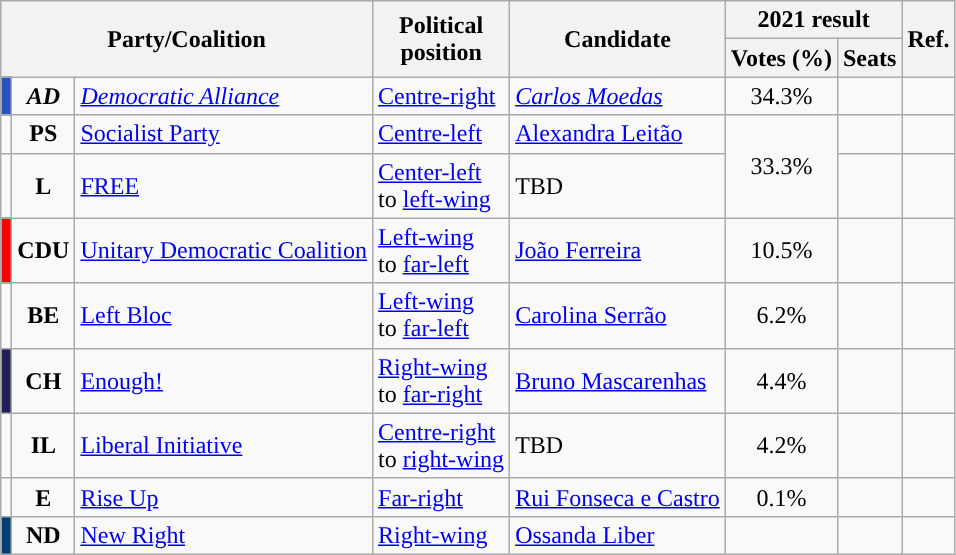<table class="wikitable">
<tr>
<th rowspan="2" colspan="3">Party/Coalition</th>
<th rowspan="2">Political<br>position</th>
<th rowspan="2">Candidate</th>
<th colspan="2">2021 result</th>
<th rowspan="2">Ref.</th>
</tr>
<tr>
<th>Votes (%)</th>
<th>Seats</th>
</tr>
<tr>
<td style="background:#2A52BE;"></td>
<td style="text-align:center;"><strong><em>AD</em></strong></td>
<td><a href='#'><em>Democratic Alliance</em></a><br> </td>
<td><a href='#'>Centre-right</a></td>
<td><em><a href='#'>Carlos Moedas</a></em></td>
<td style="text-align:center;">34.3%</td>
<td></td>
<td></td>
</tr>
<tr>
<td style="color:inherit;background:"></td>
<td style="text-align:center;"><strong>PS</strong></td>
<td><a href='#'>Socialist Party</a><br></td>
<td><a href='#'>Centre-left</a></td>
<td><a href='#'>Alexandra Leitão</a></td>
<td rowspan="2" style="text-align:center;">33.3%</td>
<td></td>
<td></td>
</tr>
<tr>
<td style="color:inherit;background:"></td>
<td style="text-align:center;"><strong>L</strong></td>
<td><a href='#'>FREE</a><br></td>
<td><a href='#'>Center-left</a><br>to <a href='#'>left-wing</a></td>
<td>TBD</td>
<td></td>
<td></td>
</tr>
<tr>
<td style="background:#f00;"></td>
<td style="text-align:center;"><strong>CDU</strong></td>
<td><a href='#'>Unitary Democratic Coalition</a><br> </td>
<td><a href='#'>Left-wing</a><br>to <a href='#'>far-left</a></td>
<td><a href='#'>João Ferreira</a></td>
<td style="text-align:center;">10.5%</td>
<td></td>
<td></td>
</tr>
<tr>
<td style="color:inherit;background:"></td>
<td style="text-align:center;"><strong>BE</strong></td>
<td><a href='#'>Left Bloc</a><br></td>
<td><a href='#'>Left-wing</a><br>to <a href='#'>far-left</a></td>
<td><a href='#'>Carolina Serrão</a></td>
<td style="text-align:center;">6.2%</td>
<td></td>
<td></td>
</tr>
<tr>
<td style="background:#202056;"></td>
<td style="text-align:center;"><strong>CH</strong></td>
<td><a href='#'>Enough!</a><br></td>
<td><a href='#'>Right-wing</a><br>to <a href='#'>far-right</a></td>
<td><a href='#'>Bruno Mascarenhas</a></td>
<td style="text-align:center;">4.4%</td>
<td></td>
<td></td>
</tr>
<tr>
<td style="color:inherit;background:"></td>
<td style="text-align:center;"><strong>IL</strong></td>
<td><a href='#'>Liberal Initiative</a><br></td>
<td><a href='#'>Centre-right</a><br> to <a href='#'>right-wing</a></td>
<td>TBD</td>
<td style="text-align:center;">4.2%</td>
<td></td>
<td></td>
</tr>
<tr>
<td style="color:inherit;background:"></td>
<td style="text-align:center;"><strong>E</strong></td>
<td><a href='#'>Rise Up</a><br></td>
<td><a href='#'>Far-right</a></td>
<td><a href='#'>Rui Fonseca e Castro</a></td>
<td style="text-align:center;">0.1%</td>
<td></td>
<td></td>
</tr>
<tr>
<td style="background:#003F75;"></td>
<td style="text-align:center;"><strong>ND</strong></td>
<td><a href='#'>New Right</a><br></td>
<td><a href='#'>Right-wing</a></td>
<td><a href='#'>Ossanda Liber</a></td>
<td></td>
<td></td>
<td></td>
</tr>
</table>
